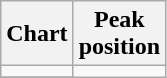<table class="wikitable">
<tr>
<th>Chart</th>
<th>Peak<br> position<br></th>
</tr>
<tr>
<td></td>
</tr>
<tr>
</tr>
<tr>
</tr>
</table>
